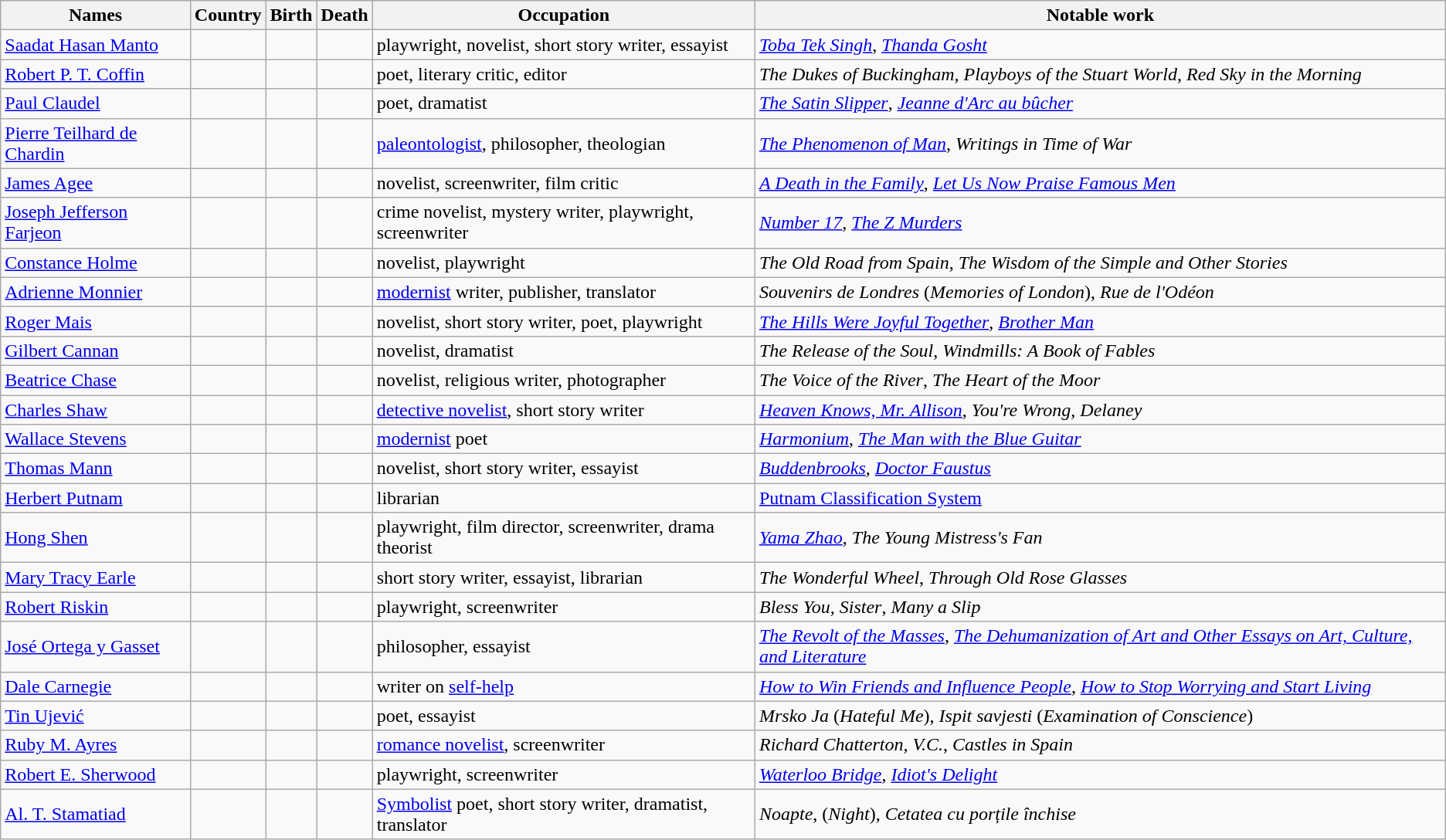<table class="wikitable sortable" border="1" style="border-spacing:0; style="width:100%;">
<tr>
<th>Names</th>
<th>Country</th>
<th>Birth</th>
<th>Death</th>
<th>Occupation</th>
<th>Notable work</th>
</tr>
<tr>
<td><a href='#'>Saadat Hasan Manto</a></td>
<td></td>
<td></td>
<td></td>
<td>playwright, novelist, short story writer, essayist</td>
<td><em><a href='#'>Toba Tek Singh</a></em>, <em><a href='#'>Thanda Gosht</a></em></td>
</tr>
<tr>
<td><a href='#'>Robert P. T. Coffin</a></td>
<td></td>
<td></td>
<td></td>
<td>poet, literary critic, editor</td>
<td><em>The Dukes of Buckingham, Playboys of the Stuart World</em>, <em>Red Sky in the Morning</em></td>
</tr>
<tr>
<td><a href='#'>Paul Claudel</a></td>
<td></td>
<td></td>
<td></td>
<td>poet, dramatist</td>
<td><em><a href='#'>The Satin Slipper</a></em>, <em><a href='#'>Jeanne d'Arc au bûcher</a></em></td>
</tr>
<tr>
<td><a href='#'>Pierre Teilhard de Chardin</a></td>
<td></td>
<td></td>
<td></td>
<td><a href='#'>paleontologist</a>, philosopher, theologian</td>
<td><em><a href='#'>The Phenomenon of Man</a></em>, <em>Writings in Time of War</em></td>
</tr>
<tr>
<td><a href='#'>James Agee</a></td>
<td></td>
<td></td>
<td></td>
<td>novelist, screenwriter, film critic</td>
<td><em><a href='#'>A Death in the Family</a></em>, <em><a href='#'>Let Us Now Praise Famous Men</a></em></td>
</tr>
<tr>
<td><a href='#'>Joseph Jefferson Farjeon</a></td>
<td></td>
<td></td>
<td></td>
<td>crime novelist, mystery writer, playwright, screenwriter</td>
<td><em><a href='#'>Number 17</a></em>, <em><a href='#'>The Z Murders</a></em></td>
</tr>
<tr>
<td><a href='#'>Constance Holme</a></td>
<td></td>
<td></td>
<td></td>
<td>novelist, playwright</td>
<td><em>The Old Road from Spain</em>, <em>The Wisdom of the Simple and Other Stories</em></td>
</tr>
<tr>
<td><a href='#'>Adrienne Monnier</a></td>
<td></td>
<td></td>
<td></td>
<td><a href='#'>modernist</a> writer, publisher, translator</td>
<td><em>Souvenirs de Londres</em> (<em>Memories of London</em>), <em>Rue de l'Odéon</em></td>
</tr>
<tr>
<td><a href='#'>Roger Mais</a></td>
<td></td>
<td></td>
<td></td>
<td>novelist, short story writer, poet, playwright</td>
<td><em><a href='#'>The Hills Were Joyful Together</a></em>, <em><a href='#'>Brother Man</a></em></td>
</tr>
<tr>
<td><a href='#'>Gilbert Cannan</a></td>
<td></td>
<td></td>
<td></td>
<td>novelist, dramatist</td>
<td><em>The Release of the Soul</em>, <em>Windmills: A Book of Fables</em></td>
</tr>
<tr>
<td><a href='#'>Beatrice Chase</a></td>
<td></td>
<td></td>
<td></td>
<td>novelist, religious writer,  photographer</td>
<td><em>The Voice of the River</em>, <em>The Heart of the Moor</em></td>
</tr>
<tr>
<td><a href='#'>Charles Shaw</a></td>
<td></td>
<td></td>
<td></td>
<td><a href='#'>detective novelist</a>, short story writer</td>
<td><em><a href='#'>Heaven Knows, Mr. Allison</a></em>, <em>You're Wrong, Delaney</em></td>
</tr>
<tr>
<td><a href='#'>Wallace Stevens</a></td>
<td></td>
<td></td>
<td></td>
<td><a href='#'>modernist</a> poet</td>
<td><em><a href='#'>Harmonium</a></em>, <em><a href='#'>The Man with the Blue Guitar</a></em></td>
</tr>
<tr>
<td><a href='#'>Thomas Mann</a></td>
<td></td>
<td></td>
<td></td>
<td>novelist, short story writer, essayist</td>
<td><em><a href='#'>Buddenbrooks</a></em>, <em><a href='#'>Doctor Faustus</a></em></td>
</tr>
<tr>
<td><a href='#'>Herbert Putnam</a></td>
<td></td>
<td></td>
<td></td>
<td>librarian</td>
<td><a href='#'>Putnam Classification System</a></td>
</tr>
<tr>
<td><a href='#'>Hong Shen</a></td>
<td></td>
<td></td>
<td></td>
<td>playwright, film director, screenwriter, drama theorist</td>
<td><em><a href='#'>Yama Zhao</a></em>, <em>The Young Mistress's Fan</em></td>
</tr>
<tr>
<td><a href='#'>Mary Tracy Earle</a></td>
<td></td>
<td></td>
<td></td>
<td>short story writer, essayist, librarian</td>
<td><em>The Wonderful Wheel</em>, <em> Through Old Rose Glasses</em></td>
</tr>
<tr>
<td><a href='#'>Robert Riskin</a></td>
<td></td>
<td></td>
<td></td>
<td>playwright, screenwriter</td>
<td><em>Bless You, Sister</em>, <em>Many a Slip</em></td>
</tr>
<tr>
<td><a href='#'>José Ortega y Gasset</a></td>
<td></td>
<td></td>
<td></td>
<td>philosopher, essayist</td>
<td><em><a href='#'>The Revolt of the Masses</a></em>, <em><a href='#'>The Dehumanization of Art and Other Essays on Art, Culture, and Literature</a></em></td>
</tr>
<tr>
<td><a href='#'>Dale Carnegie</a></td>
<td></td>
<td></td>
<td></td>
<td>writer on  <a href='#'>self-help</a></td>
<td><em><a href='#'>How to Win Friends and Influence People</a></em>, <em><a href='#'>How to Stop Worrying and Start Living</a></em></td>
</tr>
<tr>
<td><a href='#'>Tin Ujević</a></td>
<td></td>
<td></td>
<td></td>
<td>poet, essayist</td>
<td><em>Mrsko Ja</em> (<em>Hateful Me</em>), <em>Ispit savjesti</em> (<em>Examination of Conscience</em>)</td>
</tr>
<tr>
<td><a href='#'>Ruby M. Ayres</a></td>
<td></td>
<td></td>
<td></td>
<td><a href='#'>romance novelist</a>, screenwriter</td>
<td><em>Richard Chatterton, V.C.</em>, <em>Castles in Spain</em></td>
</tr>
<tr>
<td><a href='#'>Robert E. Sherwood</a></td>
<td></td>
<td></td>
<td></td>
<td>playwright, screenwriter</td>
<td><em><a href='#'>Waterloo Bridge</a></em>, <em><a href='#'>Idiot's Delight</a></em></td>
</tr>
<tr>
<td><a href='#'>Al. T. Stamatiad</a></td>
<td></td>
<td></td>
<td></td>
<td><a href='#'>Symbolist</a> poet, short story writer, dramatist, translator</td>
<td><em>Noapte</em>, (<em>Night</em>),  <em>Cetatea cu porțile închise</em></td>
</tr>
</table>
